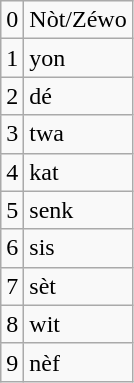<table class="wikitable" style="float:left; margin-right:0.5em">
<tr>
<td>0</td>
<td>Nòt/Zéwo</td>
</tr>
<tr>
<td>1</td>
<td>yon</td>
</tr>
<tr>
<td>2</td>
<td>dé</td>
</tr>
<tr>
<td>3</td>
<td>twa</td>
</tr>
<tr>
<td>4</td>
<td>kat</td>
</tr>
<tr>
<td>5</td>
<td>senk</td>
</tr>
<tr>
<td>6</td>
<td>sis</td>
</tr>
<tr>
<td>7</td>
<td>sèt</td>
</tr>
<tr>
<td>8</td>
<td>wit</td>
</tr>
<tr>
<td>9</td>
<td>nèf</td>
</tr>
</table>
